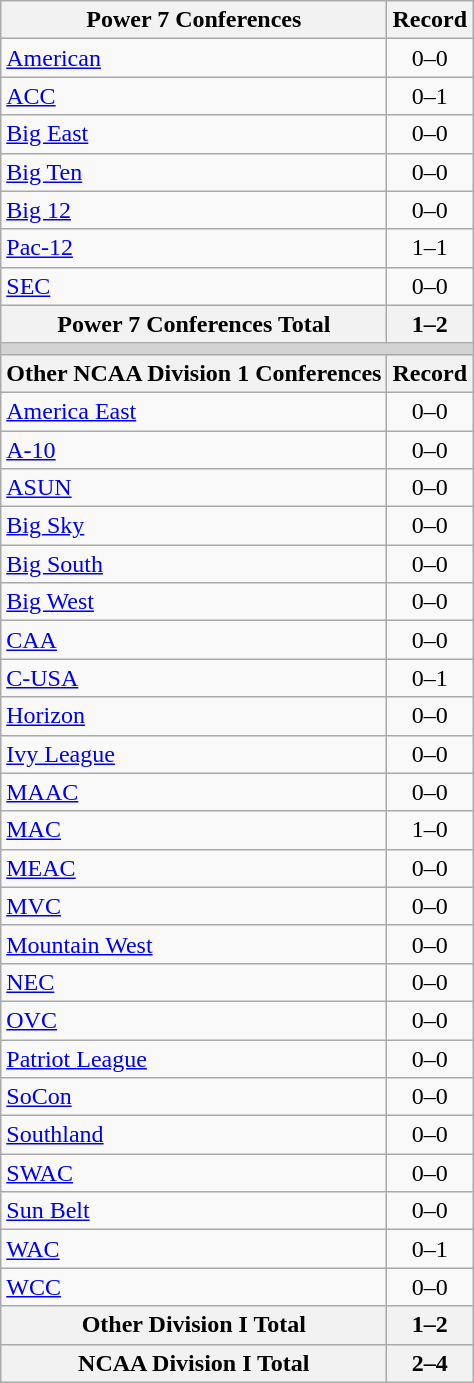<table class="wikitable">
<tr>
<th>Power 7 Conferences</th>
<th>Record</th>
</tr>
<tr>
<td><a href='#'>American</a></td>
<td align=center>0–0</td>
</tr>
<tr>
<td><a href='#'>ACC</a></td>
<td align=center>0–1</td>
</tr>
<tr>
<td><a href='#'>Big East</a></td>
<td align=center>0–0</td>
</tr>
<tr>
<td><a href='#'>Big Ten</a></td>
<td align=center>0–0</td>
</tr>
<tr>
<td><a href='#'>Big 12</a></td>
<td align=center>0–0</td>
</tr>
<tr>
<td><a href='#'>Pac-12</a></td>
<td align=center>1–1</td>
</tr>
<tr>
<td><a href='#'>SEC</a></td>
<td align=center>0–0</td>
</tr>
<tr>
<th>Power 7 Conferences Total</th>
<th>1–2</th>
</tr>
<tr>
<th colspan="2" style="background:lightgrey;"></th>
</tr>
<tr>
<th>Other NCAA Division 1 Conferences</th>
<th>Record</th>
</tr>
<tr>
<td><a href='#'>America East</a></td>
<td align=center>0–0</td>
</tr>
<tr>
<td><a href='#'>A-10</a></td>
<td align=center>0–0</td>
</tr>
<tr>
<td><a href='#'>ASUN</a></td>
<td align=center>0–0</td>
</tr>
<tr>
<td><a href='#'>Big Sky</a></td>
<td align=center>0–0</td>
</tr>
<tr>
<td><a href='#'>Big South</a></td>
<td align=center>0–0</td>
</tr>
<tr>
<td><a href='#'>Big West</a></td>
<td align=center>0–0</td>
</tr>
<tr>
<td><a href='#'>CAA</a></td>
<td align=center>0–0</td>
</tr>
<tr>
<td><a href='#'>C-USA</a></td>
<td align=center>0–1</td>
</tr>
<tr>
<td><a href='#'>Horizon</a></td>
<td align=center>0–0</td>
</tr>
<tr>
<td><a href='#'>Ivy League</a></td>
<td align=center>0–0</td>
</tr>
<tr>
<td><a href='#'>MAAC</a></td>
<td align=center>0–0</td>
</tr>
<tr>
<td><a href='#'>MAC</a></td>
<td align=center>1–0</td>
</tr>
<tr>
<td><a href='#'>MEAC</a></td>
<td align=center>0–0</td>
</tr>
<tr>
<td><a href='#'>MVC</a></td>
<td align=center>0–0</td>
</tr>
<tr>
<td><a href='#'>Mountain West</a></td>
<td align=center>0–0</td>
</tr>
<tr>
<td><a href='#'>NEC</a></td>
<td align=center>0–0</td>
</tr>
<tr>
<td><a href='#'>OVC</a></td>
<td align=center>0–0</td>
</tr>
<tr>
<td><a href='#'>Patriot League</a></td>
<td align=center>0–0</td>
</tr>
<tr>
<td><a href='#'>SoCon</a></td>
<td align=center>0–0</td>
</tr>
<tr>
<td><a href='#'>Southland</a></td>
<td align=center>0–0</td>
</tr>
<tr>
<td><a href='#'>SWAC</a></td>
<td align=center>0–0</td>
</tr>
<tr>
<td><a href='#'>Sun Belt</a></td>
<td align=center>0–0</td>
</tr>
<tr>
<td><a href='#'>WAC</a></td>
<td align=center>0–1</td>
</tr>
<tr>
<td><a href='#'>WCC</a></td>
<td align=center>0–0</td>
</tr>
<tr>
<th>Other Division I Total</th>
<th>1–2</th>
</tr>
<tr>
<th>NCAA Division I Total</th>
<th>2–4</th>
</tr>
</table>
